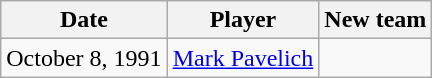<table class="wikitable">
<tr>
<th>Date</th>
<th>Player</th>
<th>New team</th>
</tr>
<tr>
<td>October 8, 1991</td>
<td><a href='#'>Mark Pavelich</a></td>
<td></td>
</tr>
</table>
